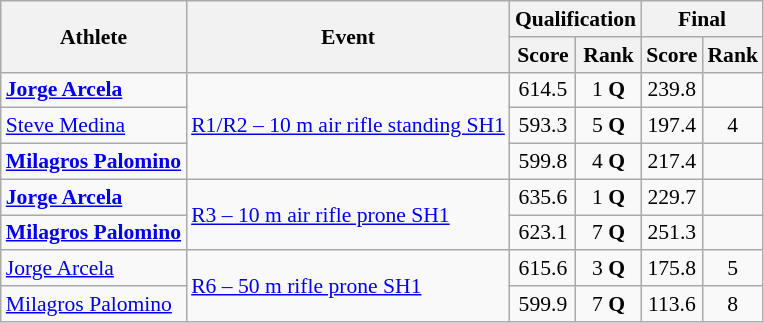<table class=wikitable style="font-size:90%">
<tr>
<th rowspan="2">Athlete</th>
<th rowspan="2">Event</th>
<th colspan="2">Qualification</th>
<th colspan="2">Final</th>
</tr>
<tr>
<th>Score</th>
<th>Rank</th>
<th>Score</th>
<th>Rank</th>
</tr>
<tr align=center>
<td align=left><strong><a href='#'>Jorge Arcela</a></strong></td>
<td align=left rowspan=3><a href='#'>R1/R2 – 10 m air rifle standing SH1</a></td>
<td>614.5</td>
<td>1 <strong>Q</strong></td>
<td>239.8</td>
<td></td>
</tr>
<tr align=center>
<td align=left><a href='#'>Steve Medina</a></td>
<td>593.3</td>
<td>5 <strong>Q</strong></td>
<td>197.4</td>
<td>4</td>
</tr>
<tr align=center>
<td align=left><strong><a href='#'>Milagros Palomino</a></strong></td>
<td>599.8</td>
<td>4 <strong>Q</strong></td>
<td>217.4</td>
<td></td>
</tr>
<tr align=center>
<td align=left><strong><a href='#'>Jorge Arcela</a></strong></td>
<td align=left rowspan=2><a href='#'>R3 – 10 m air rifle prone SH1</a></td>
<td>635.6</td>
<td>1 <strong>Q</strong></td>
<td>229.7</td>
<td></td>
</tr>
<tr align=center>
<td align=left><strong><a href='#'>Milagros Palomino</a></strong></td>
<td>623.1</td>
<td>7 <strong>Q</strong></td>
<td>251.3</td>
<td></td>
</tr>
<tr align=center>
<td align=left><a href='#'>Jorge Arcela</a></td>
<td align=left rowspan=2><a href='#'>R6 – 50 m rifle prone SH1</a></td>
<td>615.6</td>
<td>3 <strong>Q</strong></td>
<td>175.8</td>
<td>5</td>
</tr>
<tr align=center>
<td align=left><a href='#'>Milagros Palomino</a></td>
<td>599.9</td>
<td>7 <strong>Q</strong></td>
<td>113.6</td>
<td>8</td>
</tr>
</table>
